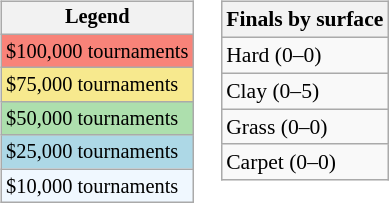<table>
<tr valign=top>
<td><br><table class=wikitable style="font-size:85%">
<tr>
<th>Legend</th>
</tr>
<tr style="background:#f88379;">
<td>$100,000 tournaments</td>
</tr>
<tr style="background:#f7e98e;">
<td>$75,000 tournaments</td>
</tr>
<tr style="background:#addfad;">
<td>$50,000 tournaments</td>
</tr>
<tr style="background:lightblue;">
<td>$25,000 tournaments</td>
</tr>
<tr style="background:#f0f8ff;">
<td>$10,000 tournaments</td>
</tr>
</table>
</td>
<td><br><table class=wikitable style="font-size:90%">
<tr>
<th>Finals by surface</th>
</tr>
<tr>
<td>Hard (0–0)</td>
</tr>
<tr>
<td>Clay (0–5)</td>
</tr>
<tr>
<td>Grass (0–0)</td>
</tr>
<tr>
<td>Carpet (0–0)</td>
</tr>
</table>
</td>
</tr>
</table>
